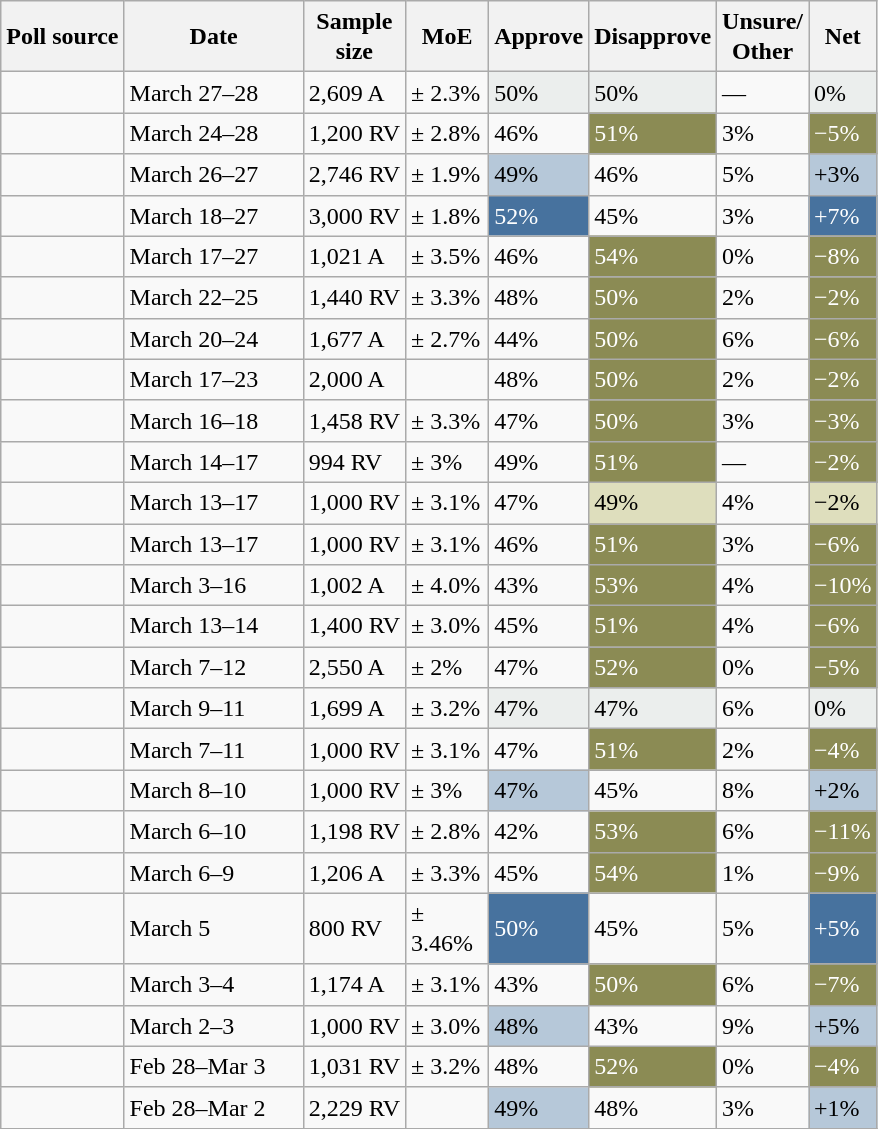<table class="wikitable sortable mw-datatable defaultcenter col1left col2left col3left sticky-table-head sticky-table-col1" style="line-height:20px;">
<tr>
<th>Poll source</th>
<th style=width:7em;>Date</th>
<th>Sample<br>size</th>
<th style=width:3em;>MoE</th>
<th>Approve</th>
<th>Disapprove</th>
<th>Unsure/<br>Other</th>
<th>Net</th>
</tr>
<tr>
<td></td>
<td>March 27–28</td>
<td>2,609 A</td>
<td>± 2.3%</td>
<td style="background:#EBEEED;">50%</td>
<td style="background:#EBEEED;">50%</td>
<td>—</td>
<td style="background:#EBEEED;">0%</td>
</tr>
<tr>
<td></td>
<td>March 24–28</td>
<td>1,200 RV</td>
<td>± 2.8%</td>
<td>46%</td>
<td style="background:#8B8B54; color: white">51%</td>
<td>3%</td>
<td style="background:#8B8B54; color: white">−5%</td>
</tr>
<tr>
<td></td>
<td>March 26–27</td>
<td>2,746 RV</td>
<td>± 1.9%</td>
<td style="background:#B6C8D9;">49%</td>
<td>46%</td>
<td>5%</td>
<td style="background:#B6C8D9;">+3%</td>
</tr>
<tr>
<td></td>
<td>March 18–27</td>
<td>3,000 RV</td>
<td>± 1.8%</td>
<td style="background:#47729E; color: white">52%</td>
<td>45%</td>
<td>3%</td>
<td style="background:#47729E; color: white">+7%</td>
</tr>
<tr>
<td></td>
<td>March 17–27</td>
<td>1,021 A</td>
<td>± 3.5%</td>
<td>46%</td>
<td style="background:#8B8B54; color: white">54%</td>
<td>0%</td>
<td style="background:#8B8B54; color: white">−8%</td>
</tr>
<tr>
<td></td>
<td>March 22–25</td>
<td>1,440 RV</td>
<td>± 3.3%</td>
<td>48%</td>
<td style="background:#8B8B54; color: white">50%</td>
<td>2%</td>
<td style="background:#8B8B54; color: white">−2%</td>
</tr>
<tr>
<td></td>
<td>March 20–24</td>
<td>1,677 A</td>
<td>± 2.7%</td>
<td>44%</td>
<td style="background:#8B8B54; color: white">50%</td>
<td>6%</td>
<td style="background:#8B8B54; color: white">−6%</td>
</tr>
<tr>
<td></td>
<td>March 17–23</td>
<td>2,000 A</td>
<td></td>
<td>48%</td>
<td style="background:#8B8B54; color: white">50%</td>
<td>2%</td>
<td style="background:#8B8B54; color: white">−2%</td>
</tr>
<tr>
<td></td>
<td>March 16–18</td>
<td>1,458 RV</td>
<td>± 3.3%</td>
<td>47%</td>
<td style="background:#8B8B54; color: white">50%</td>
<td>3%</td>
<td style="background:#8B8B54; color: white">−3%</td>
</tr>
<tr>
<td></td>
<td>March 14–17</td>
<td>994 RV</td>
<td>± 3%</td>
<td>49%</td>
<td style="background:#8B8B54; color: white">51%</td>
<td>—</td>
<td style="background:#8B8B54; color: white">−2%</td>
</tr>
<tr>
<td></td>
<td>March 13–17</td>
<td>1,000 RV</td>
<td>± 3.1%</td>
<td>47%</td>
<td style="background:#DEDEBD;">49%</td>
<td>4%</td>
<td style="background:#DEDEBD;">−2%</td>
</tr>
<tr>
<td></td>
<td>March 13–17</td>
<td>1,000 RV</td>
<td>± 3.1%</td>
<td>46%</td>
<td style="background:#8B8B54; color: white">51%</td>
<td>3%</td>
<td style="background:#8B8B54; color: white">−6%</td>
</tr>
<tr>
<td></td>
<td>March 3–16</td>
<td>1,002 A</td>
<td>± 4.0%</td>
<td>43%</td>
<td style="background:#8B8B54; color: white">53%</td>
<td>4%</td>
<td style="background:#8B8B54; color: white">−10%</td>
</tr>
<tr>
<td></td>
<td>March 13–14</td>
<td>1,400 RV</td>
<td>± 3.0%</td>
<td>45%</td>
<td style="background:#8B8B54; color: white">51%</td>
<td>4%</td>
<td style="background:#8B8B54; color: white">−6%</td>
</tr>
<tr>
<td></td>
<td>March 7–12</td>
<td>2,550 A</td>
<td>± 2%</td>
<td>47%</td>
<td style="background:#8B8B54; color: white">52%</td>
<td>0%</td>
<td style="background:#8B8B54; color: white">−5%</td>
</tr>
<tr>
<td></td>
<td>March 9–11</td>
<td>1,699 A</td>
<td>± 3.2%</td>
<td style="background:#EBEEED;">47%</td>
<td style="background:#EBEEED;">47%</td>
<td>6%</td>
<td style="background:#EBEEED;">0%</td>
</tr>
<tr>
<td></td>
<td>March 7–11</td>
<td>1,000 RV</td>
<td>± 3.1%</td>
<td>47%</td>
<td style="background:#8B8B54; color: white">51%</td>
<td>2%</td>
<td style="background:#8B8B54; color: white">−4%</td>
</tr>
<tr>
<td></td>
<td>March 8–10</td>
<td>1,000 RV</td>
<td>± 3%</td>
<td style="background:#B6C8D9;">47%</td>
<td>45%</td>
<td>8%</td>
<td style="background:#B6C8D9;">+2%</td>
</tr>
<tr>
<td></td>
<td>March 6–10</td>
<td>1,198 RV</td>
<td>± 2.8%</td>
<td>42%</td>
<td style="background:#8B8B54; color: white">53%</td>
<td>6%</td>
<td style="background:#8B8B54; color: white">−11%</td>
</tr>
<tr>
<td></td>
<td>March 6–9</td>
<td>1,206 A</td>
<td>± 3.3%</td>
<td>45%</td>
<td style="background:#8B8B54; color: white">54%</td>
<td>1%</td>
<td style="background:#8B8B54; color: white">−9%</td>
</tr>
<tr>
<td></td>
<td>March 5</td>
<td>800 RV</td>
<td>± 3.46%</td>
<td style="background:#47729E; color: white">50%</td>
<td>45%</td>
<td>5%</td>
<td style="background:#47729E; color: white">+5%</td>
</tr>
<tr>
<td></td>
<td>March 3–4</td>
<td>1,174 A</td>
<td>± 3.1%</td>
<td>43%</td>
<td style="background:#8B8B54; color: white">50%</td>
<td>6%</td>
<td style="background:#8B8B54; color: white">−7%</td>
</tr>
<tr>
<td></td>
<td>March 2–3</td>
<td>1,000 RV</td>
<td>± 3.0%</td>
<td style="background:#B6C8D9;">48%</td>
<td>43%</td>
<td>9%</td>
<td style="background:#B6C8D9;">+5%</td>
</tr>
<tr>
<td> </td>
<td>Feb 28–Mar 3</td>
<td>1,031 RV</td>
<td>± 3.2%</td>
<td>48%</td>
<td style="background:#8B8B54; color: white">52%</td>
<td>0%</td>
<td style="background:#8B8B54; color: white">−4%</td>
</tr>
<tr>
<td></td>
<td>Feb 28–Mar 2</td>
<td>2,229 RV</td>
<td></td>
<td style="background:#B6C8D9;">49%</td>
<td>48%</td>
<td>3%</td>
<td style="background:#B6C8D9;">+1%</td>
</tr>
<tr>
</tr>
</table>
